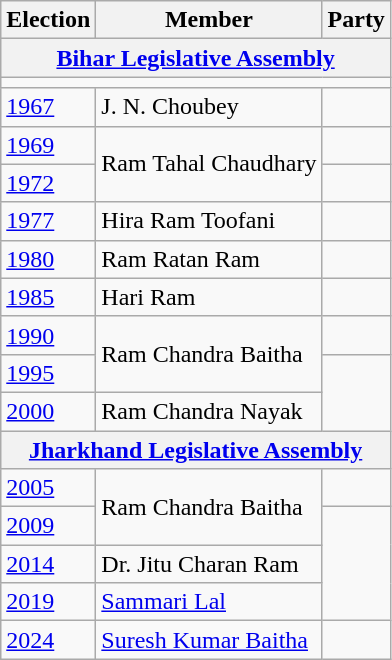<table class="wikitable sortable">
<tr>
<th>Election</th>
<th>Member</th>
<th colspan=2>Party</th>
</tr>
<tr>
<th colspan=4><a href='#'>Bihar Legislative Assembly</a></th>
</tr>
<tr>
<td colspan="4"></td>
</tr>
<tr>
<td><a href='#'>1967</a></td>
<td>J. N. Choubey</td>
<td></td>
</tr>
<tr>
<td><a href='#'>1969</a></td>
<td rowspan="2">Ram Tahal Chaudhary</td>
<td></td>
</tr>
<tr>
<td><a href='#'>1972</a></td>
</tr>
<tr>
<td><a href='#'>1977</a></td>
<td>Hira Ram Toofani</td>
<td></td>
</tr>
<tr>
<td><a href='#'>1980</a></td>
<td>Ram Ratan Ram</td>
<td></td>
</tr>
<tr>
<td><a href='#'>1985</a></td>
<td>Hari Ram</td>
</tr>
<tr>
<td><a href='#'>1990</a></td>
<td rowspan="2">Ram Chandra Baitha</td>
<td></td>
</tr>
<tr>
<td><a href='#'>1995</a></td>
</tr>
<tr>
<td><a href='#'>2000</a></td>
<td>Ram Chandra Nayak</td>
</tr>
<tr>
<th colspan=4><a href='#'>Jharkhand Legislative Assembly</a></th>
</tr>
<tr>
<td><a href='#'>2005</a></td>
<td rowspan=2>Ram Chandra Baitha</td>
<td></td>
</tr>
<tr>
<td><a href='#'>2009</a></td>
</tr>
<tr>
<td><a href='#'>2014</a></td>
<td>Dr. Jitu Charan Ram</td>
</tr>
<tr>
<td><a href='#'>2019</a></td>
<td><a href='#'>Sammari Lal</a></td>
</tr>
<tr>
<td><a href='#'>2024</a></td>
<td><a href='#'>Suresh Kumar Baitha</a></td>
<td></td>
</tr>
</table>
